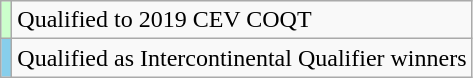<table class="wikitable">
<tr>
<td style="background: #ccffcc;"></td>
<td>Qualified to 2019 CEV COQT</td>
</tr>
<tr>
<td style="background: #87ceeb;"></td>
<td>Qualified as Intercontinental Qualifier winners</td>
</tr>
</table>
